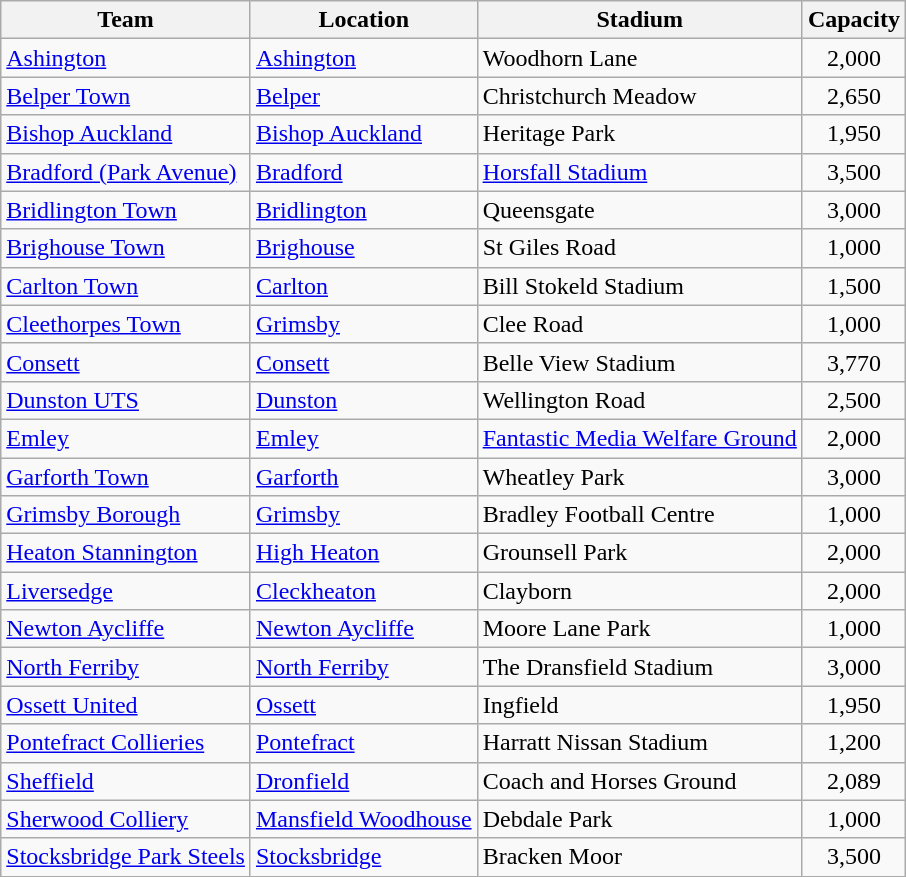<table class="wikitable sortable">
<tr>
<th>Team</th>
<th>Location</th>
<th>Stadium</th>
<th>Capacity</th>
</tr>
<tr>
<td><a href='#'>Ashington</a></td>
<td><a href='#'>Ashington</a></td>
<td>Woodhorn Lane</td>
<td align="center">2,000</td>
</tr>
<tr>
<td><a href='#'>Belper Town</a></td>
<td><a href='#'>Belper</a></td>
<td>Christchurch Meadow</td>
<td align="center">2,650</td>
</tr>
<tr>
<td><a href='#'>Bishop Auckland</a></td>
<td><a href='#'>Bishop Auckland</a></td>
<td>Heritage Park</td>
<td align="center">1,950</td>
</tr>
<tr>
<td><a href='#'>Bradford (Park Avenue)</a></td>
<td><a href='#'>Bradford</a></td>
<td><a href='#'>Horsfall Stadium</a></td>
<td align="center">3,500</td>
</tr>
<tr>
<td><a href='#'>Bridlington Town</a></td>
<td><a href='#'>Bridlington</a></td>
<td>Queensgate</td>
<td align="center">3,000</td>
</tr>
<tr>
<td><a href='#'>Brighouse Town</a></td>
<td><a href='#'>Brighouse</a></td>
<td>St Giles Road</td>
<td align="center">1,000</td>
</tr>
<tr>
<td><a href='#'>Carlton Town</a></td>
<td><a href='#'>Carlton</a></td>
<td>Bill Stokeld Stadium</td>
<td align="center">1,500</td>
</tr>
<tr>
<td><a href='#'>Cleethorpes Town</a></td>
<td><a href='#'>Grimsby</a></td>
<td>Clee Road</td>
<td align="center">1,000</td>
</tr>
<tr>
<td><a href='#'>Consett</a></td>
<td><a href='#'>Consett</a></td>
<td>Belle View Stadium</td>
<td align="center">3,770</td>
</tr>
<tr>
<td><a href='#'>Dunston UTS</a></td>
<td><a href='#'>Dunston</a></td>
<td>Wellington Road</td>
<td align="center">2,500</td>
</tr>
<tr>
<td><a href='#'>Emley</a></td>
<td><a href='#'>Emley</a></td>
<td><a href='#'>Fantastic Media Welfare Ground</a></td>
<td align="center">2,000</td>
</tr>
<tr>
<td><a href='#'>Garforth Town</a></td>
<td><a href='#'>Garforth</a></td>
<td>Wheatley Park</td>
<td align="center">3,000</td>
</tr>
<tr>
<td><a href='#'>Grimsby Borough</a></td>
<td><a href='#'>Grimsby</a></td>
<td>Bradley Football Centre</td>
<td align="center">1,000</td>
</tr>
<tr>
<td><a href='#'>Heaton Stannington</a></td>
<td><a href='#'>High Heaton</a></td>
<td>Grounsell Park</td>
<td align="center">2,000</td>
</tr>
<tr>
<td><a href='#'>Liversedge</a></td>
<td><a href='#'>Cleckheaton</a></td>
<td>Clayborn</td>
<td align="center">2,000</td>
</tr>
<tr>
<td><a href='#'>Newton Aycliffe</a></td>
<td><a href='#'>Newton Aycliffe</a></td>
<td>Moore Lane Park</td>
<td align="center">1,000</td>
</tr>
<tr>
<td><a href='#'>North Ferriby</a></td>
<td><a href='#'>North Ferriby</a></td>
<td>The Dransfield Stadium</td>
<td align="center">3,000</td>
</tr>
<tr>
<td><a href='#'>Ossett United</a></td>
<td><a href='#'>Ossett</a></td>
<td>Ingfield</td>
<td align="center">1,950</td>
</tr>
<tr>
<td><a href='#'>Pontefract Collieries</a></td>
<td><a href='#'>Pontefract</a></td>
<td>Harratt Nissan Stadium</td>
<td align="center">1,200</td>
</tr>
<tr>
<td><a href='#'>Sheffield</a></td>
<td><a href='#'>Dronfield</a></td>
<td>Coach and Horses Ground</td>
<td align="center">2,089</td>
</tr>
<tr>
<td><a href='#'>Sherwood Colliery</a></td>
<td><a href='#'>Mansfield Woodhouse</a></td>
<td>Debdale Park</td>
<td align="center">1,000</td>
</tr>
<tr>
<td><a href='#'>Stocksbridge Park Steels</a></td>
<td><a href='#'>Stocksbridge</a></td>
<td>Bracken Moor</td>
<td align="center">3,500</td>
</tr>
</table>
